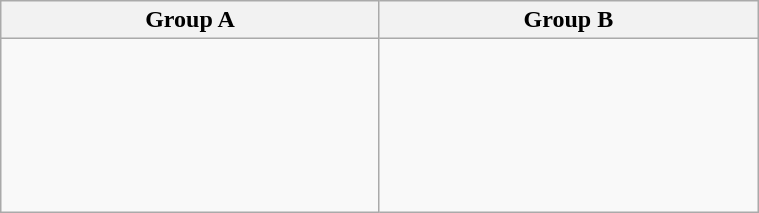<table class="wikitable" width=40%>
<tr>
<th width=25%>Group A</th>
<th width=25%>Group B</th>
</tr>
<tr>
<td><br><br>
<br>
<br>
<br>
<br>
</td>
<td><br><br>
<br>
<br>
<br>
<br>
</td>
</tr>
</table>
